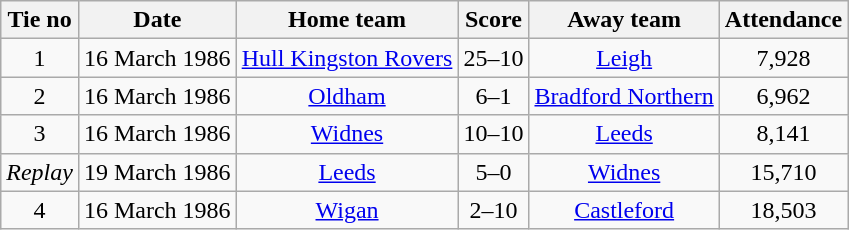<table class="wikitable" style="text-align:center">
<tr>
<th>Tie no</th>
<th>Date</th>
<th>Home team</th>
<th>Score</th>
<th>Away team</th>
<th>Attendance</th>
</tr>
<tr>
<td>1</td>
<td>16 March 1986</td>
<td><a href='#'>Hull Kingston Rovers</a></td>
<td>25–10</td>
<td><a href='#'>Leigh</a></td>
<td>7,928</td>
</tr>
<tr>
<td>2</td>
<td>16 March 1986</td>
<td><a href='#'>Oldham</a></td>
<td>6–1</td>
<td><a href='#'>Bradford Northern</a></td>
<td>6,962</td>
</tr>
<tr>
<td>3</td>
<td>16 March 1986</td>
<td><a href='#'>Widnes</a></td>
<td>10–10</td>
<td><a href='#'>Leeds</a></td>
<td>8,141</td>
</tr>
<tr>
<td><em>Replay</em></td>
<td>19 March 1986</td>
<td><a href='#'>Leeds</a></td>
<td>5–0</td>
<td><a href='#'>Widnes</a></td>
<td>15,710</td>
</tr>
<tr>
<td>4</td>
<td>16 March 1986</td>
<td><a href='#'>Wigan</a></td>
<td>2–10</td>
<td><a href='#'>Castleford</a></td>
<td>18,503</td>
</tr>
</table>
